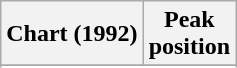<table class="wikitable plainrowheaders">
<tr>
<th scope="col">Chart (1992)</th>
<th scope="col">Peak<br> position</th>
</tr>
<tr>
</tr>
<tr>
</tr>
<tr>
</tr>
</table>
